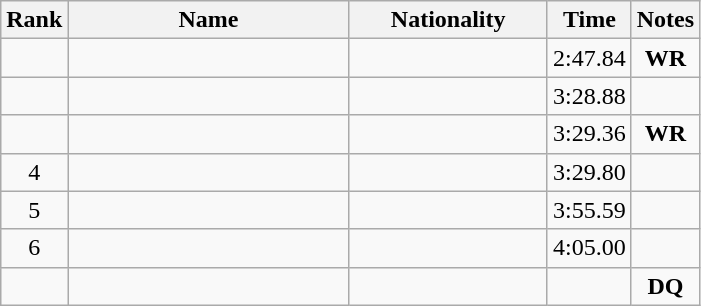<table class="wikitable sortable" style="text-align:center">
<tr>
<th>Rank</th>
<th style="width:180px">Name</th>
<th style="width:125px">Nationality</th>
<th>Time</th>
<th>Notes</th>
</tr>
<tr>
<td></td>
<td style="text-align:left;"></td>
<td style="text-align:left;"></td>
<td>2:47.84</td>
<td><strong>WR</strong></td>
</tr>
<tr>
<td></td>
<td style="text-align:left;"></td>
<td style="text-align:left;"></td>
<td>3:28.88</td>
<td></td>
</tr>
<tr>
<td></td>
<td style="text-align:left;"></td>
<td style="text-align:left;"></td>
<td>3:29.36</td>
<td><strong>WR</strong></td>
</tr>
<tr>
<td>4</td>
<td style="text-align:left;"></td>
<td style="text-align:left;"></td>
<td>3:29.80</td>
<td></td>
</tr>
<tr>
<td>5</td>
<td style="text-align:left;"></td>
<td style="text-align:left;"></td>
<td>3:55.59</td>
<td></td>
</tr>
<tr>
<td>6</td>
<td style="text-align:left;"></td>
<td style="text-align:left;"></td>
<td>4:05.00</td>
<td></td>
</tr>
<tr>
<td></td>
<td style="text-align:left;"></td>
<td style="text-align:left;"></td>
<td></td>
<td><strong>DQ</strong></td>
</tr>
</table>
